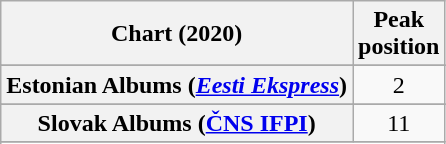<table class="wikitable sortable plainrowheaders" style="text-align:center">
<tr>
<th scope="col">Chart (2020)</th>
<th scope="col">Peak<br>position</th>
</tr>
<tr>
</tr>
<tr>
</tr>
<tr>
</tr>
<tr>
</tr>
<tr>
</tr>
<tr>
</tr>
<tr>
</tr>
<tr>
</tr>
<tr>
</tr>
<tr>
<th scope="row">Estonian Albums (<em><a href='#'>Eesti Ekspress</a></em>)</th>
<td>2</td>
</tr>
<tr>
</tr>
<tr>
</tr>
<tr>
</tr>
<tr>
</tr>
<tr>
</tr>
<tr>
</tr>
<tr>
</tr>
<tr>
</tr>
<tr>
</tr>
<tr>
<th scope="row">Slovak Albums (<a href='#'>ČNS IFPI</a>)</th>
<td>11</td>
</tr>
<tr>
</tr>
<tr>
</tr>
<tr>
</tr>
<tr>
</tr>
</table>
